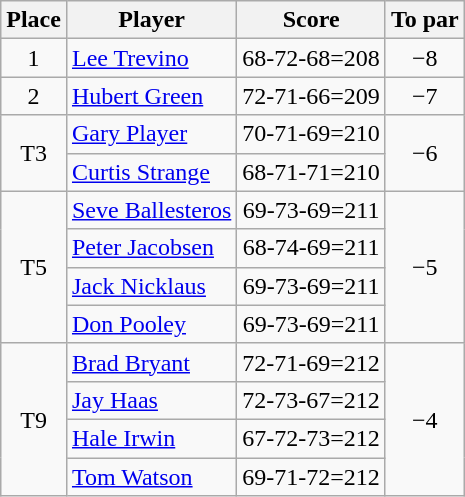<table class="wikitable">
<tr>
<th>Place</th>
<th>Player</th>
<th>Score</th>
<th>To par</th>
</tr>
<tr>
<td align=center>1</td>
<td> <a href='#'>Lee Trevino</a></td>
<td align=center>68-72-68=208</td>
<td align=center>−8</td>
</tr>
<tr>
<td align=center>2</td>
<td> <a href='#'>Hubert Green</a></td>
<td align=center>72-71-66=209</td>
<td align=center>−7</td>
</tr>
<tr>
<td rowspan=2 align=center>T3</td>
<td> <a href='#'>Gary Player</a></td>
<td align=center>70-71-69=210</td>
<td rowspan=2 align=center>−6</td>
</tr>
<tr>
<td> <a href='#'>Curtis Strange</a></td>
<td align=center>68-71-71=210</td>
</tr>
<tr>
<td rowspan=4 align=center>T5</td>
<td> <a href='#'>Seve Ballesteros</a></td>
<td align=center>69-73-69=211</td>
<td rowspan=4 align=center>−5</td>
</tr>
<tr>
<td> <a href='#'>Peter Jacobsen</a></td>
<td align=center>68-74-69=211</td>
</tr>
<tr>
<td> <a href='#'>Jack Nicklaus</a></td>
<td align=center>69-73-69=211</td>
</tr>
<tr>
<td> <a href='#'>Don Pooley</a></td>
<td align=center>69-73-69=211</td>
</tr>
<tr>
<td rowspan=4 align=center>T9</td>
<td> <a href='#'>Brad Bryant</a></td>
<td align=center>72-71-69=212</td>
<td rowspan=4 align=center>−4</td>
</tr>
<tr>
<td> <a href='#'>Jay Haas</a></td>
<td align=center>72-73-67=212</td>
</tr>
<tr>
<td> <a href='#'>Hale Irwin</a></td>
<td align=center>67-72-73=212</td>
</tr>
<tr>
<td> <a href='#'>Tom Watson</a></td>
<td align=center>69-71-72=212</td>
</tr>
</table>
